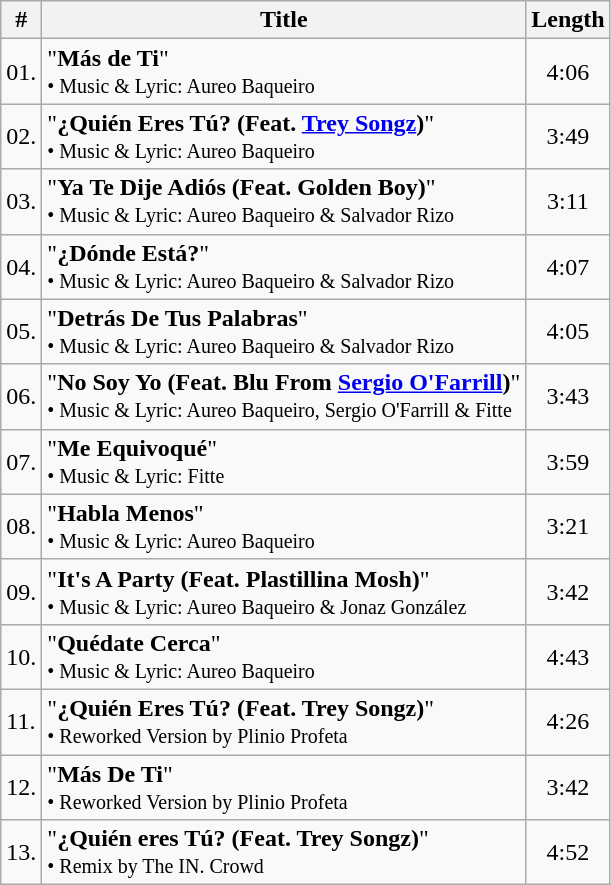<table class="wikitable">
<tr>
<th>#</th>
<th>Title</th>
<th>Length</th>
</tr>
<tr>
<td>01.</td>
<td>"<strong>Más de Ti</strong>"<br><small>• Music & Lyric: Aureo Baqueiro</small></td>
<td align="center">4:06</td>
</tr>
<tr>
<td>02.</td>
<td>"<strong>¿Quién Eres Tú? (Feat. <a href='#'>Trey Songz</a>)</strong>"<br><small>• Music & Lyric: Aureo Baqueiro</small></td>
<td align="center">3:49</td>
</tr>
<tr>
<td>03.</td>
<td>"<strong>Ya Te Dije Adiós (Feat. Golden Boy)</strong>"<br><small>• Music & Lyric: Aureo Baqueiro & Salvador Rizo</small></td>
<td align="center">3:11</td>
</tr>
<tr>
<td>04.</td>
<td>"<strong>¿Dónde Está?</strong>"<br><small>• Music & Lyric: Aureo Baqueiro & Salvador Rizo</small></td>
<td align="center">4:07</td>
</tr>
<tr>
<td>05.</td>
<td>"<strong>Detrás De Tus Palabras</strong>"<br><small>• Music & Lyric: Aureo Baqueiro & Salvador Rizo</small></td>
<td align="center">4:05</td>
</tr>
<tr>
<td>06.</td>
<td>"<strong>No Soy Yo (Feat. Blu From <a href='#'>Sergio O'Farrill</a>)</strong>"<br><small>• Music & Lyric: Aureo Baqueiro, Sergio O'Farrill & Fitte</small></td>
<td align="center">3:43</td>
</tr>
<tr>
<td>07.</td>
<td>"<strong>Me Equivoqué</strong>"<br><small>• Music & Lyric: Fitte</small></td>
<td align="center">3:59</td>
</tr>
<tr>
<td>08.</td>
<td>"<strong>Habla Menos</strong>"<br><small>• Music & Lyric: Aureo Baqueiro</small></td>
<td align="center">3:21</td>
</tr>
<tr>
<td>09.</td>
<td>"<strong>It's A Party (Feat. Plastillina Mosh)</strong>"<br><small>• Music & Lyric: Aureo Baqueiro & Jonaz González</small></td>
<td align="center">3:42</td>
</tr>
<tr>
<td>10.</td>
<td>"<strong>Quédate Cerca</strong>"<br><small>• Music & Lyric: Aureo Baqueiro</small></td>
<td align="center">4:43</td>
</tr>
<tr>
<td>11.</td>
<td>"<strong>¿Quién Eres Tú? (Feat. Trey Songz)</strong>"<br><small>• Reworked Version by Plinio Profeta</small></td>
<td align="center">4:26</td>
</tr>
<tr>
<td>12.</td>
<td>"<strong>Más De Ti</strong>"<br><small>• Reworked Version by Plinio Profeta</small></td>
<td align="center">3:42</td>
</tr>
<tr>
<td>13.</td>
<td>"<strong>¿Quién eres Tú? (Feat. Trey Songz)</strong>"<br><small>• Remix by The IN. Crowd</small></td>
<td align="center">4:52</td>
</tr>
</table>
